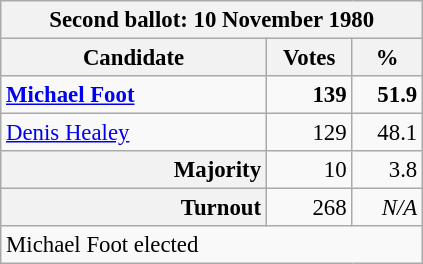<table class="wikitable" style="font-size:95%;">
<tr>
<th colspan="3">Second ballot: 10 November 1980</th>
</tr>
<tr>
<th style="width: 170px">Candidate</th>
<th style="width: 50px">Votes</th>
<th style="width: 40px">%</th>
</tr>
<tr>
<td style="width: 170px"><strong><a href='#'>Michael Foot</a></strong></td>
<td align="right"><strong>139</strong></td>
<td align="right"><strong>51.9</strong></td>
</tr>
<tr>
<td style="width: 170px"><a href='#'>Denis Healey</a></td>
<td align="right">129</td>
<td align="right">48.1</td>
</tr>
<tr>
<th style="text-align:right">Majority</th>
<td align="right">10</td>
<td align="right">3.8</td>
</tr>
<tr>
<th style="text-align:right">Turnout</th>
<td align="right">268</td>
<td align="right"><em>N/A</em></td>
</tr>
<tr>
<td colspan="3">Michael Foot elected</td>
</tr>
</table>
